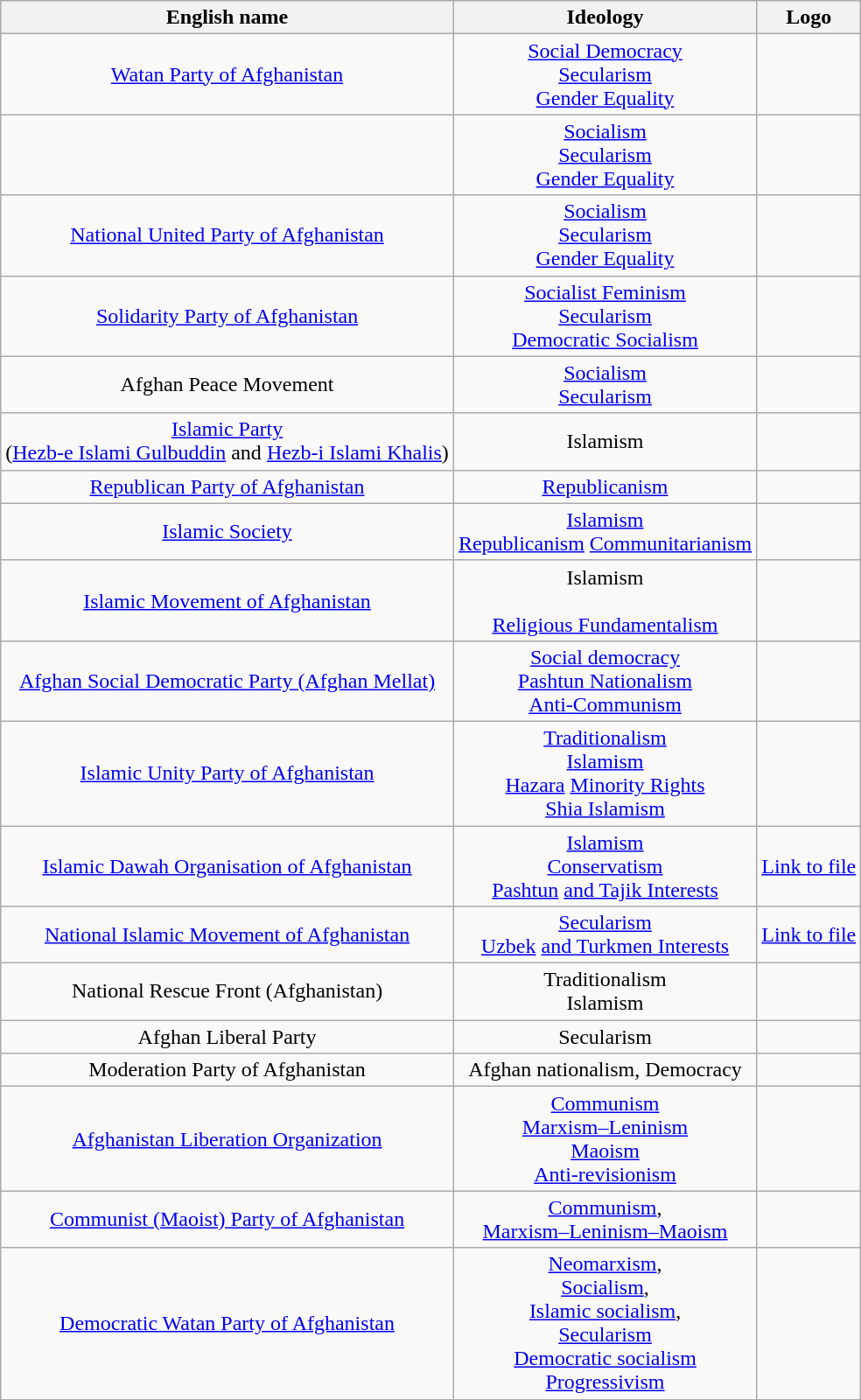<table class="wikitable sortable">
<tr>
<th>English name</th>
<th>Ideology</th>
<th>Logo</th>
</tr>
<tr>
<td align=center><a href='#'>Watan Party of Afghanistan</a></td>
<td align=center><a href='#'>Social Democracy</a><br> <a href='#'>Secularism</a><br> <a href='#'>Gender Equality</a></td>
<td></td>
</tr>
<tr>
<td align=center></td>
<td align= center><a href='#'>Socialism</a><br> <a href='#'>Secularism</a><br> <a href='#'>Gender Equality</a></td>
<td></td>
</tr>
<tr>
<td align=center><a href='#'>National United Party of Afghanistan</a></td>
<td align=center><a href='#'>Socialism</a><br><a href='#'>Secularism</a><br> <a href='#'>Gender Equality</a></td>
<td></td>
</tr>
<tr>
<td align=center><a href='#'>Solidarity Party of Afghanistan</a></td>
<td align=center><a href='#'>Socialist Feminism</a><br><a href='#'>Secularism</a><br> <a href='#'>Democratic Socialism</a></td>
<td></td>
</tr>
<tr>
<td align=center>Afghan Peace Movement</td>
<td align=center><a href='#'>Socialism</a><br><a href='#'>Secularism</a></td>
<td></td>
</tr>
<tr>
<td align=center><a href='#'>Islamic Party</a><br> (<a href='#'>Hezb-e Islami Gulbuddin</a> and <a href='#'>Hezb-i Islami Khalis</a>)</td>
<td align=center>Islamism</td>
<td></td>
</tr>
<tr>
<td align=center><a href='#'>Republican Party of Afghanistan</a></td>
<td align=center><a href='#'>Republicanism</a></td>
<td></td>
</tr>
<tr>
<td align=center><a href='#'>Islamic Society</a></td>
<td align=center><a href='#'>Islamism</a><br><a href='#'>Republicanism</a> <a href='#'>Communitarianism</a></td>
<td></td>
</tr>
<tr>
<td align=center><a href='#'>Islamic Movement of Afghanistan</a></td>
<td align=center>Islamism<br><br><a href='#'>Religious Fundamentalism</a></td>
<td></td>
</tr>
<tr>
<td align=center><a href='#'>Afghan Social Democratic Party (Afghan Mellat)</a></td>
<td align=center><a href='#'>Social democracy</a><br><a href='#'>Pashtun Nationalism</a><br><a href='#'>Anti-Communism</a></td>
<td></td>
</tr>
<tr>
<td align=center><a href='#'>Islamic Unity Party of Afghanistan</a></td>
<td align=center><a href='#'>Traditionalism</a><br><a href='#'>Islamism</a><br><a href='#'>Hazara</a> <a href='#'>Minority Rights</a><br><a href='#'>Shia Islamism</a></td>
<td></td>
</tr>
<tr>
<td align=center><a href='#'>Islamic Dawah Organisation of Afghanistan</a></td>
<td align=center><a href='#'>Islamism</a><br><a href='#'>Conservatism</a><br><a href='#'>Pashtun</a> <a href='#'>and Tajik Interests</a></td>
<td><a href='#'>Link to file</a></td>
</tr>
<tr>
<td align=center><a href='#'>National Islamic Movement of Afghanistan</a></td>
<td align=center><a href='#'>Secularism</a><br><a href='#'>Uzbek</a> <a href='#'>and Turkmen Interests</a></td>
<td><a href='#'>Link to file</a></td>
</tr>
<tr>
<td align=center>National Rescue Front (Afghanistan)</td>
<td align=center>Traditionalism<br>Islamism</td>
<td></td>
</tr>
<tr>
<td Align=center>Afghan Liberal Party</td>
<td align=center>Secularism</td>
<td></td>
</tr>
<tr>
<td Align=center>Moderation Party of Afghanistan</td>
<td align=center>Afghan nationalism, Democracy</td>
<td></td>
</tr>
<tr>
<td align=center><a href='#'>Afghanistan Liberation Organization</a></td>
<td align=center><a href='#'>Communism</a><br><a href='#'>Marxism–Leninism</a><br><a href='#'>Maoism</a><br><a href='#'>Anti-revisionism</a></td>
<td></td>
</tr>
<tr>
<td align=center><a href='#'>Communist (Maoist) Party of Afghanistan</a></td>
<td align=center><a href='#'>Communism</a>,<br><a href='#'>Marxism–Leninism–Maoism</a></td>
<td></td>
</tr>
<tr>
<td align=center><a href='#'>Democratic Watan Party of Afghanistan</a></td>
<td align=center><a href='#'>Neomarxism</a>,<br><a href='#'>Socialism</a>,<br><a href='#'>Islamic socialism</a>,<br><a href='#'>Secularism</a><br><a href='#'>Democratic socialism</a><br><a href='#'>Progressivism</a></td>
<td></td>
</tr>
<tr>
</tr>
</table>
